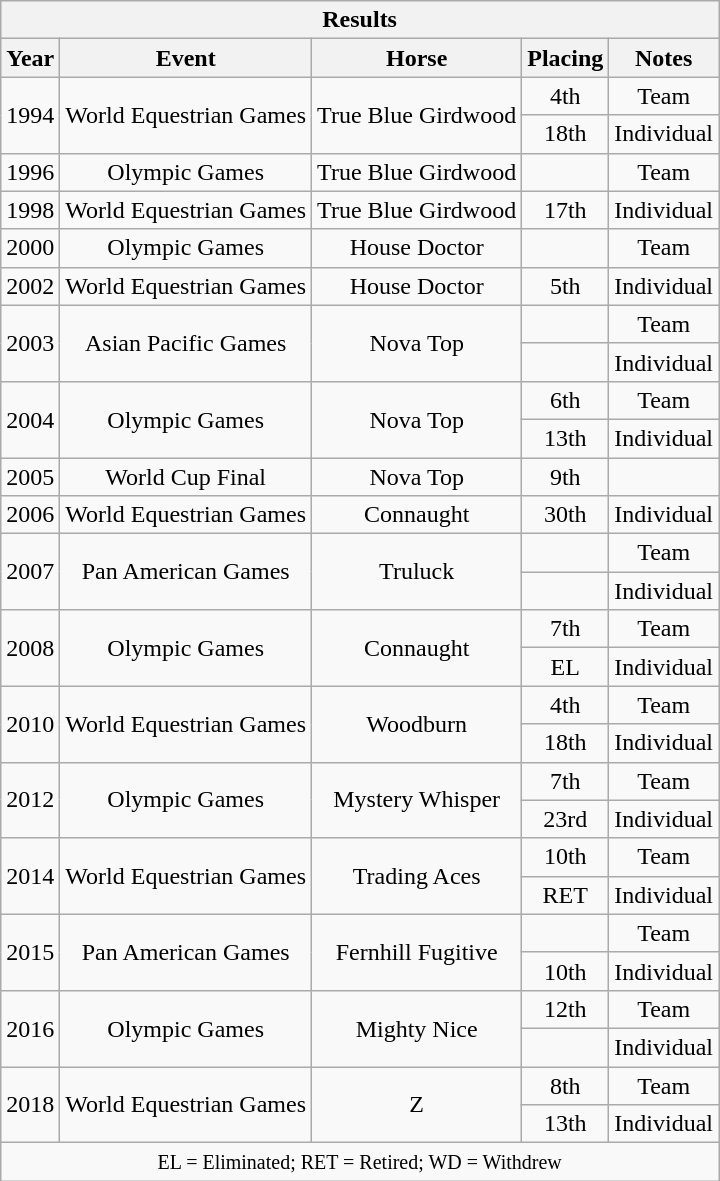<table class="wikitable" style="text-align:center">
<tr>
<th colspan="11" align="center"><strong>Results</strong></th>
</tr>
<tr>
<th>Year</th>
<th>Event</th>
<th>Horse</th>
<th>Placing</th>
<th>Notes</th>
</tr>
<tr>
<td rowspan="2">1994</td>
<td rowspan="2">World Equestrian Games</td>
<td rowspan="2">True Blue Girdwood</td>
<td>4th</td>
<td>Team</td>
</tr>
<tr>
<td>18th</td>
<td>Individual</td>
</tr>
<tr>
<td>1996</td>
<td>Olympic Games</td>
<td>True Blue Girdwood</td>
<td></td>
<td>Team</td>
</tr>
<tr>
<td>1998</td>
<td>World Equestrian Games</td>
<td>True Blue Girdwood</td>
<td>17th</td>
<td>Individual</td>
</tr>
<tr>
<td>2000</td>
<td>Olympic Games</td>
<td>House Doctor</td>
<td></td>
<td>Team</td>
</tr>
<tr>
<td>2002</td>
<td>World Equestrian Games</td>
<td>House Doctor</td>
<td>5th</td>
<td>Individual</td>
</tr>
<tr>
<td rowspan="2">2003</td>
<td rowspan="2">Asian Pacific Games</td>
<td rowspan="2">Nova Top</td>
<td></td>
<td>Team</td>
</tr>
<tr>
<td></td>
<td>Individual</td>
</tr>
<tr>
<td rowspan="2">2004</td>
<td rowspan="2">Olympic Games</td>
<td rowspan="2">Nova Top</td>
<td>6th</td>
<td>Team</td>
</tr>
<tr>
<td>13th</td>
<td>Individual</td>
</tr>
<tr>
<td>2005</td>
<td>World Cup Final</td>
<td>Nova Top</td>
<td>9th</td>
<td></td>
</tr>
<tr>
<td>2006</td>
<td>World Equestrian Games</td>
<td>Connaught</td>
<td>30th</td>
<td>Individual</td>
</tr>
<tr>
<td rowspan="2">2007</td>
<td rowspan="2">Pan American Games</td>
<td rowspan="2">Truluck</td>
<td></td>
<td>Team</td>
</tr>
<tr>
<td></td>
<td>Individual</td>
</tr>
<tr>
<td rowspan="2">2008</td>
<td rowspan="2">Olympic Games</td>
<td rowspan="2">Connaught</td>
<td>7th</td>
<td>Team</td>
</tr>
<tr>
<td>EL</td>
<td>Individual</td>
</tr>
<tr>
<td rowspan="2">2010</td>
<td rowspan="2">World Equestrian Games</td>
<td rowspan="2">Woodburn</td>
<td>4th</td>
<td>Team</td>
</tr>
<tr>
<td>18th</td>
<td>Individual</td>
</tr>
<tr>
<td rowspan="2">2012</td>
<td rowspan="2">Olympic Games</td>
<td rowspan="2">Mystery Whisper</td>
<td>7th</td>
<td>Team</td>
</tr>
<tr>
<td>23rd</td>
<td>Individual</td>
</tr>
<tr>
<td rowspan="2">2014</td>
<td rowspan="2">World Equestrian Games</td>
<td rowspan="2">Trading Aces</td>
<td>10th</td>
<td>Team</td>
</tr>
<tr>
<td>RET</td>
<td>Individual</td>
</tr>
<tr>
<td rowspan="2">2015</td>
<td rowspan="2">Pan American Games</td>
<td rowspan="2">Fernhill Fugitive</td>
<td></td>
<td>Team</td>
</tr>
<tr>
<td>10th</td>
<td>Individual</td>
</tr>
<tr>
<td rowspan="2">2016</td>
<td rowspan="2">Olympic Games</td>
<td rowspan="2">Mighty Nice</td>
<td>12th</td>
<td>Team</td>
</tr>
<tr>
<td></td>
<td>Individual</td>
</tr>
<tr>
<td rowspan="2">2018</td>
<td rowspan="2">World Equestrian Games</td>
<td rowspan="2">Z</td>
<td>8th</td>
<td>Team</td>
</tr>
<tr>
<td>13th</td>
<td>Individual</td>
</tr>
<tr>
<td colspan="11" align="center"><small> EL = Eliminated; RET = Retired; WD = Withdrew </small></td>
</tr>
</table>
